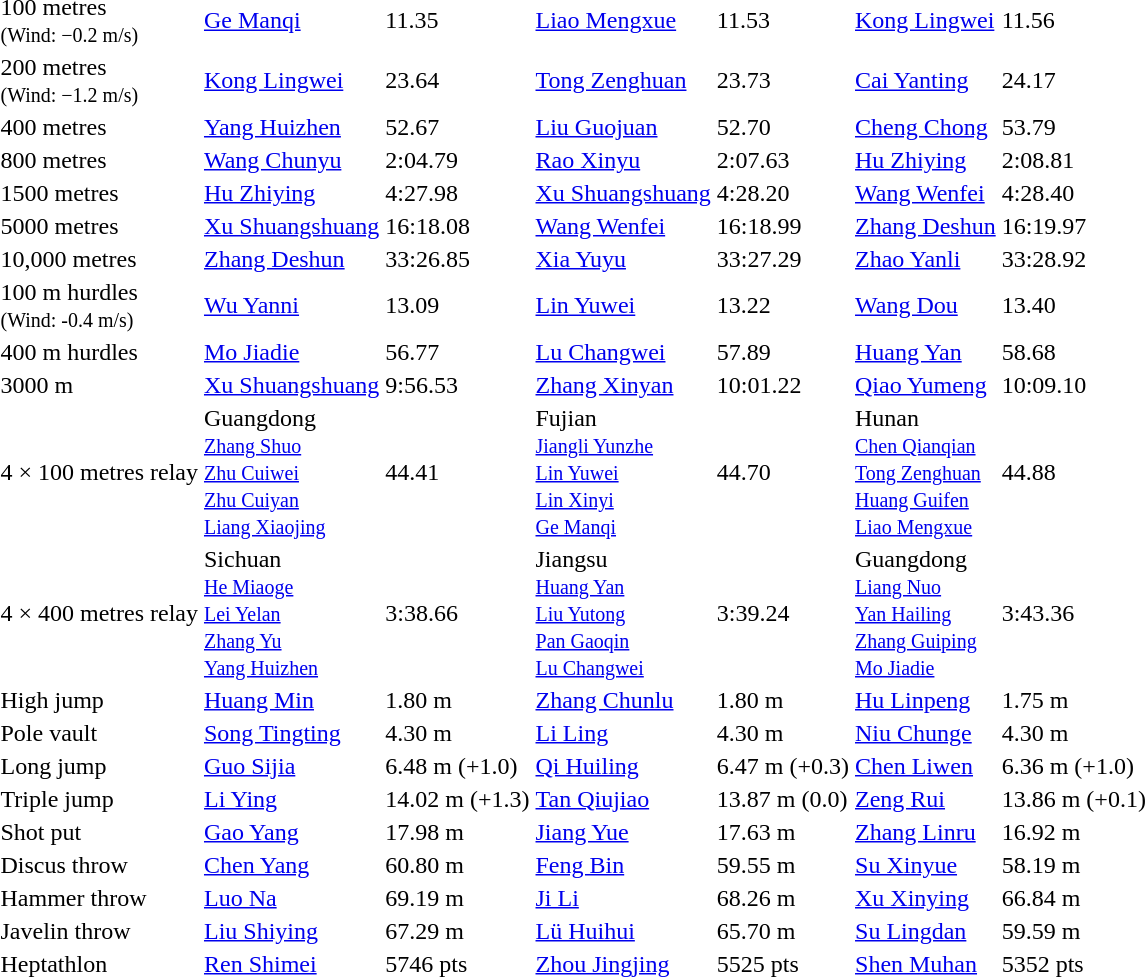<table>
<tr>
<td>100 metres<br><small>(Wind: −0.2 m/s)</small></td>
<td><a href='#'>Ge Manqi</a></td>
<td>11.35</td>
<td><a href='#'>Liao Mengxue</a></td>
<td>11.53</td>
<td><a href='#'>Kong Lingwei</a></td>
<td>11.56</td>
</tr>
<tr>
<td>200 metres<br><small>(Wind: −1.2 m/s)</small></td>
<td><a href='#'>Kong Lingwei</a></td>
<td>23.64</td>
<td><a href='#'>Tong Zenghuan</a></td>
<td>23.73</td>
<td><a href='#'>Cai Yanting</a></td>
<td>24.17</td>
</tr>
<tr>
<td>400 metres</td>
<td><a href='#'>Yang Huizhen</a></td>
<td>52.67</td>
<td><a href='#'>Liu Guojuan</a></td>
<td>52.70</td>
<td><a href='#'>Cheng Chong</a></td>
<td>53.79</td>
</tr>
<tr>
<td>800 metres</td>
<td><a href='#'>Wang Chunyu</a></td>
<td>2:04.79</td>
<td><a href='#'>Rao Xinyu</a></td>
<td>2:07.63</td>
<td><a href='#'>Hu Zhiying</a></td>
<td>2:08.81</td>
</tr>
<tr>
<td>1500 metres</td>
<td><a href='#'>Hu Zhiying</a></td>
<td>4:27.98</td>
<td><a href='#'>Xu Shuangshuang</a></td>
<td>4:28.20</td>
<td><a href='#'>Wang Wenfei</a></td>
<td>4:28.40</td>
</tr>
<tr>
<td>5000 metres</td>
<td><a href='#'>Xu Shuangshuang</a></td>
<td>16:18.08</td>
<td><a href='#'>Wang Wenfei</a></td>
<td>16:18.99</td>
<td><a href='#'>Zhang Deshun</a></td>
<td>16:19.97</td>
</tr>
<tr>
<td>10,000 metres</td>
<td><a href='#'>Zhang Deshun</a></td>
<td>33:26.85</td>
<td><a href='#'>Xia Yuyu</a></td>
<td>33:27.29</td>
<td><a href='#'>Zhao Yanli</a></td>
<td>33:28.92</td>
</tr>
<tr>
<td>100 m hurdles<br><small>(Wind: -0.4 m/s)</small></td>
<td><a href='#'>Wu Yanni</a></td>
<td>13.09</td>
<td><a href='#'>Lin Yuwei</a></td>
<td>13.22</td>
<td><a href='#'>Wang Dou</a></td>
<td>13.40</td>
</tr>
<tr>
<td>400 m hurdles</td>
<td><a href='#'>Mo Jiadie</a></td>
<td>56.77</td>
<td><a href='#'>Lu Changwei</a></td>
<td>57.89</td>
<td><a href='#'>Huang Yan</a></td>
<td>58.68</td>
</tr>
<tr>
<td>3000 m </td>
<td><a href='#'>Xu Shuangshuang</a></td>
<td>9:56.53</td>
<td><a href='#'>Zhang Xinyan</a></td>
<td>10:01.22</td>
<td><a href='#'>Qiao Yumeng</a></td>
<td>10:09.10</td>
</tr>
<tr>
<td>4 × 100 metres relay</td>
<td>Guangdong<br><small><a href='#'>Zhang Shuo</a><br><a href='#'>Zhu Cuiwei</a><br><a href='#'>Zhu Cuiyan</a><br><a href='#'>Liang Xiaojing</a></small></td>
<td>44.41</td>
<td>Fujian<br><small><a href='#'>Jiangli Yunzhe</a><br><a href='#'>Lin Yuwei</a><br><a href='#'>Lin Xinyi</a><br><a href='#'>Ge Manqi</a></small></td>
<td>44.70</td>
<td>Hunan<br><small><a href='#'>Chen Qianqian</a><br><a href='#'>Tong Zenghuan</a><br><a href='#'>Huang Guifen</a><br><a href='#'>Liao Mengxue</a></small></td>
<td>44.88</td>
</tr>
<tr>
<td>4 × 400 metres relay</td>
<td>Sichuan<br><small><a href='#'>He Miaoge</a><br><a href='#'>Lei Yelan</a><br><a href='#'>Zhang Yu</a><br><a href='#'>Yang Huizhen</a></small></td>
<td>3:38.66</td>
<td>Jiangsu<br><small><a href='#'>Huang Yan</a><br><a href='#'>Liu Yutong</a><br><a href='#'>Pan Gaoqin</a><br><a href='#'>Lu Changwei</a></small></td>
<td>3:39.24</td>
<td>Guangdong<br><small><a href='#'>Liang Nuo</a><br><a href='#'>Yan Hailing</a><br><a href='#'>Zhang Guiping</a><br><a href='#'>Mo Jiadie</a></small></td>
<td>3:43.36</td>
</tr>
<tr>
<td>High jump</td>
<td><a href='#'>Huang Min</a></td>
<td>1.80 m</td>
<td><a href='#'>Zhang Chunlu</a></td>
<td>1.80 m</td>
<td><a href='#'>Hu Linpeng</a></td>
<td>1.75 m</td>
</tr>
<tr>
<td>Pole vault</td>
<td><a href='#'>Song Tingting</a></td>
<td>4.30 m</td>
<td><a href='#'>Li Ling</a></td>
<td>4.30 m</td>
<td><a href='#'>Niu Chunge</a></td>
<td>4.30 m</td>
</tr>
<tr>
<td>Long jump</td>
<td><a href='#'>Guo Sijia</a></td>
<td>6.48 m (+1.0)</td>
<td><a href='#'>Qi Huiling</a></td>
<td>6.47 m (+0.3)</td>
<td><a href='#'>Chen Liwen</a></td>
<td>6.36 m (+1.0)</td>
</tr>
<tr>
<td>Triple jump</td>
<td><a href='#'>Li Ying</a></td>
<td>14.02 m (+1.3)</td>
<td><a href='#'>Tan Qiujiao</a></td>
<td>13.87 m (0.0)</td>
<td><a href='#'>Zeng Rui</a></td>
<td>13.86 m (+0.1)</td>
</tr>
<tr>
<td>Shot put</td>
<td><a href='#'>Gao Yang</a></td>
<td>17.98 m</td>
<td><a href='#'>Jiang Yue</a></td>
<td>17.63 m</td>
<td><a href='#'>Zhang Linru</a></td>
<td>16.92 m</td>
</tr>
<tr>
<td>Discus throw</td>
<td><a href='#'>Chen Yang</a></td>
<td>60.80 m</td>
<td><a href='#'>Feng Bin</a></td>
<td>59.55 m</td>
<td><a href='#'>Su Xinyue</a></td>
<td>58.19 m</td>
</tr>
<tr>
<td>Hammer throw</td>
<td><a href='#'>Luo Na</a></td>
<td>69.19 m</td>
<td><a href='#'>Ji Li</a></td>
<td>68.26 m</td>
<td><a href='#'>Xu Xinying</a></td>
<td>66.84 m</td>
</tr>
<tr>
<td>Javelin throw</td>
<td><a href='#'>Liu Shiying</a></td>
<td>67.29 m</td>
<td><a href='#'>Lü Huihui</a></td>
<td>65.70 m</td>
<td><a href='#'>Su Lingdan</a></td>
<td>59.59 m</td>
</tr>
<tr>
<td>Heptathlon</td>
<td><a href='#'>Ren Shimei</a></td>
<td>5746 pts</td>
<td><a href='#'>Zhou Jingjing</a></td>
<td>5525 pts</td>
<td><a href='#'>Shen Muhan</a></td>
<td>5352 pts</td>
</tr>
</table>
